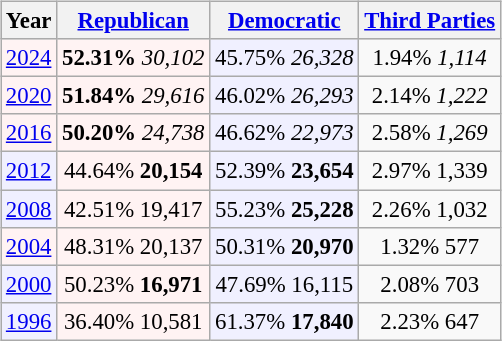<table class="wikitable" style="float:right; font-size:95%;">
<tr bgcolor=lightgrey>
<th>Year</th>
<th><a href='#'>Republican</a></th>
<th><a href='#'>Democratic</a></th>
<th><a href='#'>Third Parties</a></th>
</tr>
<tr>
<td align="center" bgcolor="#fff3f3"><a href='#'>2024</a></td>
<td align="center" bgcolor="#fff3f3"><strong>52.31%</strong> <em>30,102</em></td>
<td align="center" bgcolor="#f0f0ff">45.75% <em>26,328</em></td>
<td align="center">1.94% <em>1,114</em></td>
</tr>
<tr>
<td align="center" bgcolor="#fff3f3"><a href='#'>2020</a></td>
<td align="center" bgcolor="#fff3f3"><strong>51.84%</strong> <em>29,616</em></td>
<td align="center" bgcolor="#f0f0ff">46.02% <em>26,293</em></td>
<td align="center">2.14% <em>1,222</em></td>
</tr>
<tr>
<td align="center" bgcolor="#fff3f3"><a href='#'>2016</a></td>
<td align="center" bgcolor="#fff3f3"><strong>50.20%</strong> <em>24,738</em></td>
<td align="center" bgcolor="#f0f0ff">46.62% <em>22,973</em></td>
<td align="center">2.58% <em>1,269</em></td>
</tr>
<tr>
<td align="center" bgcolor="#f0f0ff"><a href='#'>2012</a></td>
<td align="center" bgcolor="#fff3f3">44.64% <strong>20,154<em></td>
<td align="center" bgcolor="#f0f0ff"></strong>52.39%<strong> </em>23,654<em></td>
<td align="center">2.97% </em>1,339<em></td>
</tr>
<tr>
<td align="center" bgcolor="#f0f0ff"><a href='#'>2008</a></td>
<td align="center" bgcolor="#fff3f3">42.51% </em>19,417<em></td>
<td align="center" bgcolor="#f0f0ff"></strong>55.23%<strong> </em>25,228<em></td>
<td align="center">2.26% </em>1,032<em></td>
</tr>
<tr>
<td align="center" bgcolor="#fff3f3"><a href='#'>2004</a></td>
<td align="center" bgcolor="#fff3f3">48.31% </em>20,137<em></td>
<td align="center" bgcolor="#f0f0ff"></strong>50.31%<strong> </em>20,970<em></td>
<td align="center">1.32% </em>577<em></td>
</tr>
<tr>
<td align="center" bgcolor="#f0f0ff"><a href='#'>2000</a></td>
<td align="center" bgcolor="#fff3f3"></strong>50.23%<strong> </em>16,971<em></td>
<td align="center" bgcolor="#f0f0ff">47.69% </em>16,115<em></td>
<td align="center">2.08% </em>703<em></td>
</tr>
<tr>
<td align="center" bgcolor="#f0f0ff"><a href='#'>1996</a></td>
<td align="center" bgcolor="#fff3f3">36.40% </em>10,581<em></td>
<td align="center" bgcolor="#f0f0ff"></strong>61.37%<strong> </em>17,840<em></td>
<td align="center">2.23% </em>647<em></td>
</tr>
</table>
